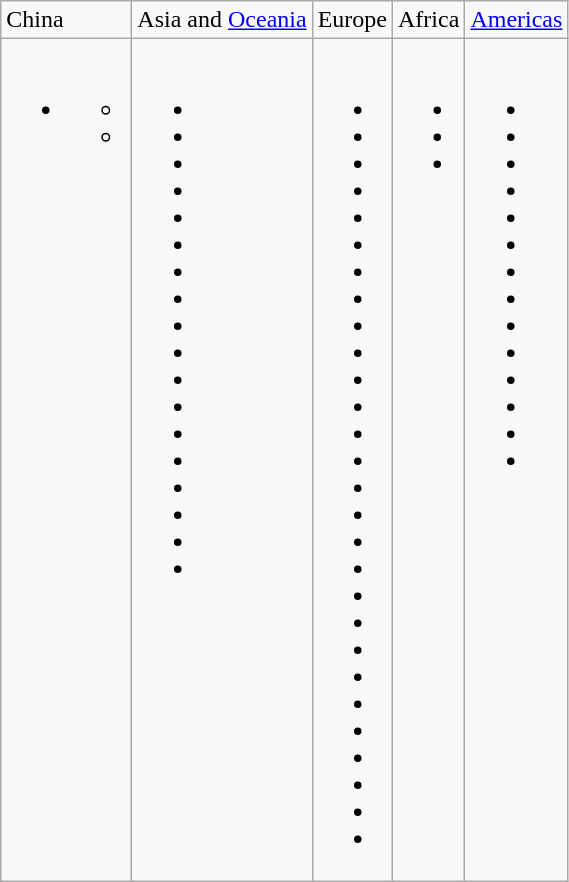<table class="wikitable">
<tr>
<td>China</td>
<td>Asia and <a href='#'>Oceania</a></td>
<td>Europe</td>
<td>Africa</td>
<td><a href='#'>Americas</a></td>
</tr>
<tr>
<td valign="top"><br><ul><li><ul><li></li><li></li></ul></li></ul></td>
<td valign="top"><br><ul><li></li><li></li><li></li><li></li><li></li><li></li><li></li><li></li><li></li><li></li><li></li><li></li><li></li><li></li><li></li><li></li><li></li><li></li></ul></td>
<td valign="top"><br><ul><li></li><li></li><li></li><li></li><li></li><li></li><li></li><li></li><li></li><li></li><li></li><li></li><li></li><li></li><li></li><li></li><li></li><li></li><li></li><li></li><li></li><li></li><li></li><li></li><li></li><li></li><li></li><li></li></ul></td>
<td valign="top"><br><ul><li></li><li></li><li></li></ul></td>
<td valign="top"><br><ul><li></li><li></li><li></li><li></li><li></li><li></li><li></li><li></li><li></li><li></li><li></li><li></li><li></li><li></li></ul></td>
</tr>
</table>
